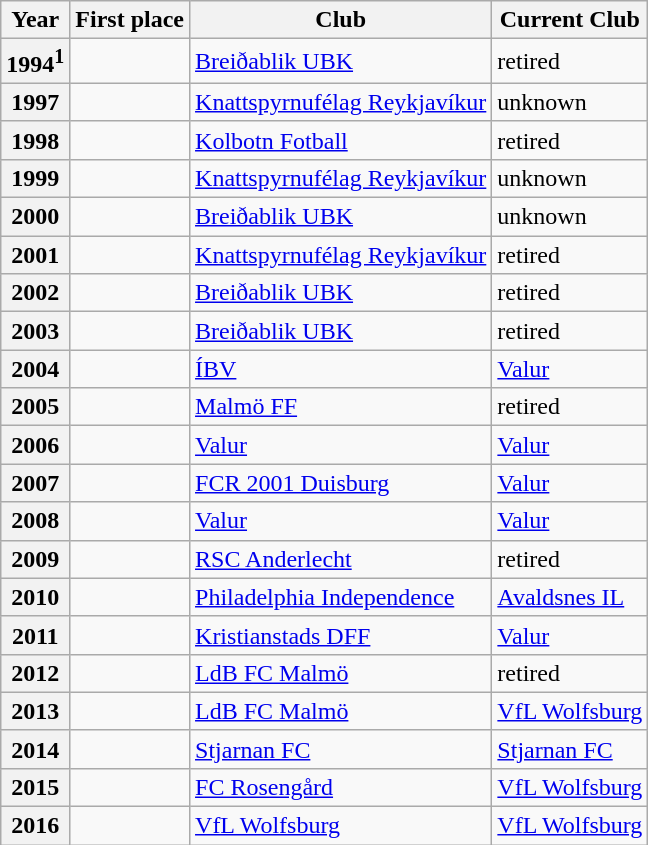<table class="wikitable plainrowheaders sortable">
<tr>
<th scope=col>Year</th>
<th scope=col>First place</th>
<th scope=col>Club</th>
<th scope=col>Current Club</th>
</tr>
<tr>
<th scope=row style=text-align:center>1994<sup>1</sup></th>
<td></td>
<td> <a href='#'>Breiðablik UBK</a></td>
<td> retired</td>
</tr>
<tr>
<th scope=row style=text-align:center>1997</th>
<td></td>
<td> <a href='#'>Knattspyrnufélag Reykjavíkur</a></td>
<td> unknown</td>
</tr>
<tr>
<th scope=row style=text-align:center>1998</th>
<td></td>
<td> <a href='#'>Kolbotn Fotball</a></td>
<td> retired</td>
</tr>
<tr>
<th scope=row style=text-align:center>1999</th>
<td></td>
<td> <a href='#'>Knattspyrnufélag Reykjavíkur</a></td>
<td> unknown</td>
</tr>
<tr>
<th scope=row style=text-align:center>2000</th>
<td></td>
<td> <a href='#'>Breiðablik UBK</a></td>
<td> unknown</td>
</tr>
<tr>
<th scope=row style=text-align:center>2001</th>
<td></td>
<td> <a href='#'>Knattspyrnufélag Reykjavíkur</a></td>
<td> retired</td>
</tr>
<tr>
<th scope=row style=text-align:center>2002</th>
<td></td>
<td> <a href='#'>Breiðablik UBK</a></td>
<td> retired</td>
</tr>
<tr>
<th scope=row style=text-align:center>2003</th>
<td></td>
<td> <a href='#'>Breiðablik UBK</a></td>
<td> retired</td>
</tr>
<tr>
<th scope=row style=text-align:center>2004</th>
<td></td>
<td> <a href='#'>ÍBV</a></td>
<td> <a href='#'>Valur</a></td>
</tr>
<tr>
<th scope=row style=text-align:center>2005</th>
<td></td>
<td> <a href='#'>Malmö FF</a></td>
<td> retired</td>
</tr>
<tr>
<th scope=row style=text-align:center>2006</th>
<td></td>
<td> <a href='#'>Valur</a></td>
<td> <a href='#'>Valur</a></td>
</tr>
<tr>
<th scope=row style=text-align:center>2007</th>
<td></td>
<td> <a href='#'>FCR 2001 Duisburg</a></td>
<td> <a href='#'>Valur</a></td>
</tr>
<tr>
<th scope=row style=text-align:center>2008</th>
<td></td>
<td> <a href='#'>Valur</a></td>
<td> <a href='#'>Valur</a></td>
</tr>
<tr>
<th scope=row style=text-align:center>2009</th>
<td></td>
<td> <a href='#'>RSC Anderlecht</a></td>
<td> retired</td>
</tr>
<tr>
<th scope=row style=text-align:center>2010</th>
<td></td>
<td> <a href='#'>Philadelphia Independence</a></td>
<td> <a href='#'>Avaldsnes IL</a></td>
</tr>
<tr>
<th scope=row style=text-align:center>2011</th>
<td></td>
<td> <a href='#'>Kristianstads DFF</a></td>
<td> <a href='#'>Valur</a></td>
</tr>
<tr>
<th scope=row style=text-align:center>2012</th>
<td></td>
<td> <a href='#'>LdB FC Malmö</a></td>
<td> retired</td>
</tr>
<tr>
<th scope=row style=text-align:center>2013</th>
<td></td>
<td> <a href='#'>LdB FC Malmö</a></td>
<td> <a href='#'>VfL Wolfsburg</a></td>
</tr>
<tr>
<th scope=row style=text-align:center>2014</th>
<td></td>
<td> <a href='#'>Stjarnan FC</a></td>
<td> <a href='#'>Stjarnan FC</a></td>
</tr>
<tr>
<th scope=row style=text-align:center>2015</th>
<td></td>
<td> <a href='#'>FC Rosengård</a></td>
<td> <a href='#'>VfL Wolfsburg</a></td>
</tr>
<tr>
<th scope=row style=text-align:center>2016</th>
<td></td>
<td> <a href='#'>VfL Wolfsburg</a></td>
<td> <a href='#'>VfL Wolfsburg</a></td>
</tr>
</table>
